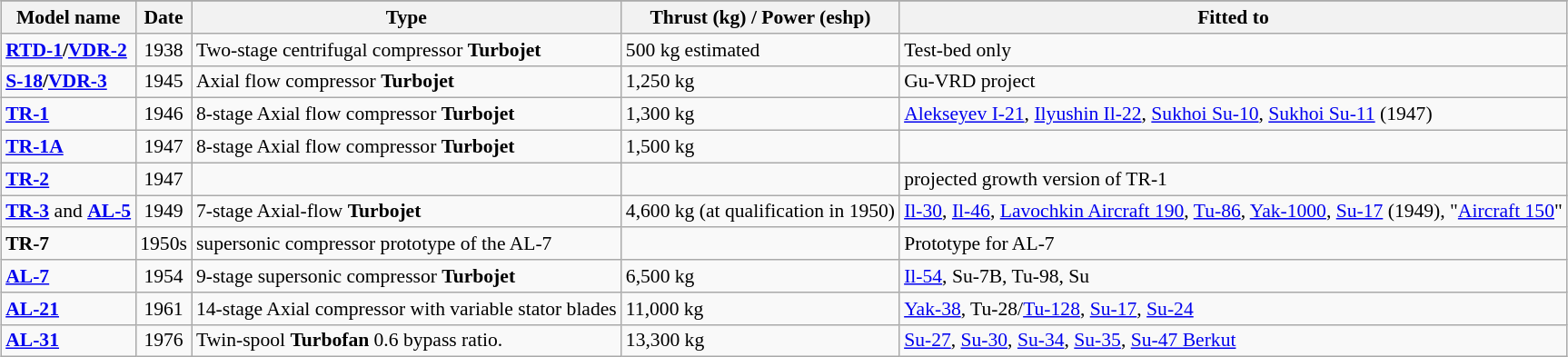<table class="wikitable"  style="margin:auto; font-size:90%;">
<tr>
</tr>
<tr style="background:#efefef;">
<th>Model name</th>
<th>Date</th>
<th>Type</th>
<th>Thrust (kg) / Power (eshp)</th>
<th>Fitted to</th>
</tr>
<tr>
<td align=left><strong><a href='#'>RTD-1</a>/<a href='#'>VDR-2</a></strong></td>
<td align=center>1938</td>
<td align=left>Two-stage centrifugal compressor <strong>Turbojet</strong></td>
<td align=left>500 kg estimated</td>
<td align=left>Test-bed only</td>
</tr>
<tr>
<td align=left><strong><a href='#'>S-18</a>/<a href='#'>VDR-3</a></strong></td>
<td align=center>1945</td>
<td align=left>Axial flow compressor <strong>Turbojet</strong></td>
<td align=left>1,250 kg</td>
<td align=left>Gu-VRD project</td>
</tr>
<tr>
<td align=left><strong><a href='#'>TR-1</a></strong></td>
<td align=center>1946</td>
<td align=left>8-stage Axial flow compressor <strong>Turbojet</strong></td>
<td align=left>1,300 kg</td>
<td align=left><a href='#'>Alekseyev I-21</a>, <a href='#'>Ilyushin Il-22</a>, <a href='#'>Sukhoi Su-10</a>, <a href='#'>Sukhoi Su-11</a> (1947)</td>
</tr>
<tr>
<td align=left><strong><a href='#'>TR-1A</a></strong></td>
<td align=center>1947</td>
<td align=left>8-stage Axial flow compressor <strong>Turbojet</strong></td>
<td align=left>1,500 kg</td>
<td align=left></td>
</tr>
<tr>
<td align=left><strong><a href='#'>TR-2</a></strong></td>
<td align=center>1947</td>
<td align=left></td>
<td align=left></td>
<td align=left>projected growth version of TR-1</td>
</tr>
<tr>
<td align=left><strong><a href='#'>TR-3</a></strong> and <strong><a href='#'>AL-5</a></strong></td>
<td align=center>1949</td>
<td align=left>7-stage Axial-flow <strong>Turbojet</strong></td>
<td align=left>4,600 kg (at qualification in 1950)</td>
<td align=left><a href='#'>Il-30</a>, <a href='#'>Il-46</a>, <a href='#'>Lavochkin Aircraft 190</a>, <a href='#'>Tu-86</a>, <a href='#'>Yak-1000</a>, <a href='#'>Su-17</a> (1949), "<a href='#'>Aircraft 150</a>"</td>
</tr>
<tr>
<td align=left><strong>TR-7</strong></td>
<td align=center>1950s</td>
<td align=left>supersonic compressor prototype of the AL-7</td>
<td align=left></td>
<td align=left>Prototype for AL-7</td>
</tr>
<tr>
<td align=left><strong><a href='#'>AL-7</a></strong></td>
<td align=center>1954</td>
<td align=left>9-stage supersonic compressor <strong>Turbojet</strong></td>
<td align=left>6,500 kg</td>
<td align=left><a href='#'>Il-54</a>, Su-7B, Tu-98, Su</td>
</tr>
<tr>
<td align=left><strong><a href='#'>AL-21</a></strong></td>
<td align=center>1961</td>
<td align=left>14-stage Axial compressor with variable stator blades</td>
<td align=left>11,000 kg</td>
<td align=left><a href='#'>Yak-38</a>, Tu-28/<a href='#'>Tu-128</a>, <a href='#'>Su-17</a>, <a href='#'>Su-24</a></td>
</tr>
<tr>
<td align=left><strong><a href='#'>AL-31</a></strong></td>
<td align=center>1976</td>
<td align=left>Twin-spool <strong>Turbofan</strong> 0.6 bypass ratio.</td>
<td align=left>13,300 kg</td>
<td align=left><a href='#'>Su-27</a>, <a href='#'>Su-30</a>, <a href='#'>Su-34</a>, <a href='#'>Su-35</a>, <a href='#'>Su-47 Berkut</a></td>
</tr>
</table>
